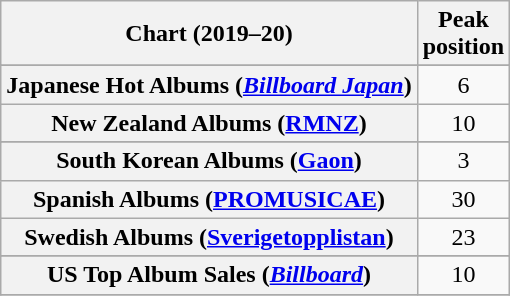<table class="wikitable sortable plainrowheaders" style="text-align:center">
<tr>
<th scope="col">Chart (2019–20)</th>
<th scope="col">Peak<br>position</th>
</tr>
<tr>
</tr>
<tr>
</tr>
<tr>
</tr>
<tr>
</tr>
<tr>
</tr>
<tr>
</tr>
<tr>
<th scope="row">Japanese Hot Albums (<em><a href='#'>Billboard Japan</a></em>)</th>
<td>6</td>
</tr>
<tr>
<th scope="row">New Zealand Albums (<a href='#'>RMNZ</a>)</th>
<td>10</td>
</tr>
<tr>
</tr>
<tr>
<th scope="row">South Korean Albums (<a href='#'>Gaon</a>)</th>
<td>3</td>
</tr>
<tr>
<th scope="row">Spanish Albums (<a href='#'>PROMUSICAE</a>)</th>
<td>30</td>
</tr>
<tr>
<th scope="row">Swedish Albums (<a href='#'>Sverigetopplistan</a>)</th>
<td>23</td>
</tr>
<tr>
</tr>
<tr>
</tr>
<tr>
</tr>
<tr>
<th scope="row">US Top Album Sales (<em><a href='#'>Billboard</a></em>)</th>
<td>10</td>
</tr>
<tr>
</tr>
</table>
